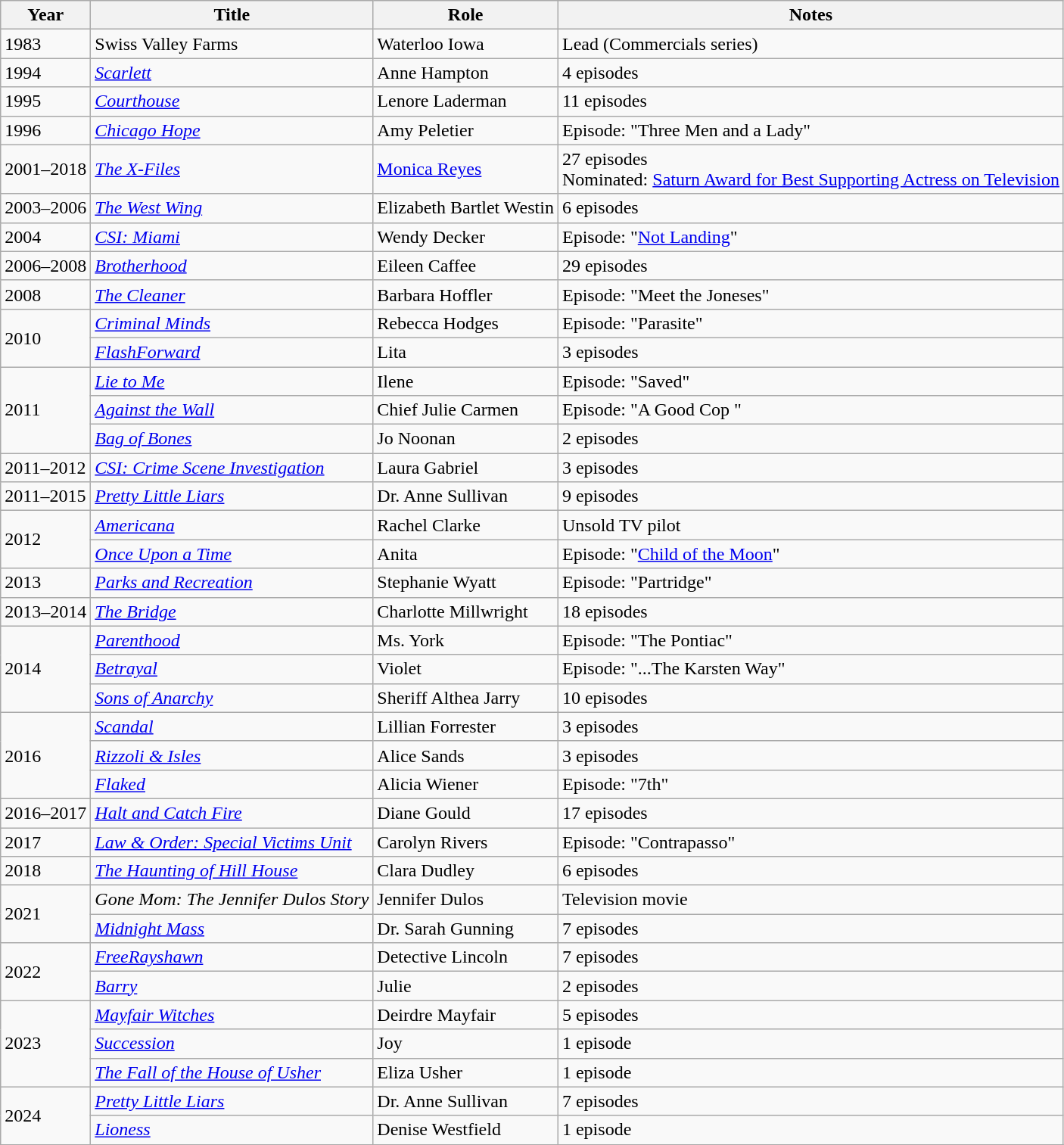<table class="wikitable sortable">
<tr>
<th>Year</th>
<th>Title</th>
<th>Role</th>
<th>Notes</th>
</tr>
<tr>
<td>1983</td>
<td>Swiss Valley Farms</td>
<td>Waterloo Iowa</td>
<td>Lead (Commercials series)</td>
</tr>
<tr>
<td>1994</td>
<td><em><a href='#'>Scarlett</a></em></td>
<td>Anne Hampton</td>
<td>4 episodes</td>
</tr>
<tr>
<td>1995</td>
<td><em><a href='#'>Courthouse</a></em></td>
<td>Lenore Laderman</td>
<td>11 episodes</td>
</tr>
<tr>
<td>1996</td>
<td><em><a href='#'>Chicago Hope</a></em></td>
<td>Amy Peletier</td>
<td>Episode: "Three Men and a Lady"</td>
</tr>
<tr>
<td>2001–2018</td>
<td><em><a href='#'>The X-Files</a></em></td>
<td><a href='#'>Monica Reyes</a></td>
<td>27 episodes<br>Nominated: <a href='#'>Saturn Award for Best Supporting Actress on Television</a></td>
</tr>
<tr>
<td>2003–2006</td>
<td><em><a href='#'>The West Wing</a></em></td>
<td>Elizabeth Bartlet Westin</td>
<td>6 episodes</td>
</tr>
<tr>
<td>2004</td>
<td><em><a href='#'>CSI: Miami</a></em></td>
<td>Wendy Decker</td>
<td>Episode: "<a href='#'>Not Landing</a>"</td>
</tr>
<tr>
<td>2006–2008</td>
<td><em><a href='#'>Brotherhood</a></em></td>
<td>Eileen Caffee</td>
<td>29 episodes</td>
</tr>
<tr>
<td>2008</td>
<td><em><a href='#'>The Cleaner</a></em></td>
<td>Barbara Hoffler</td>
<td>Episode: "Meet the Joneses"</td>
</tr>
<tr>
<td rowspan="2">2010</td>
<td><em><a href='#'>Criminal Minds</a></em></td>
<td>Rebecca Hodges</td>
<td>Episode: "Parasite"</td>
</tr>
<tr>
<td><em><a href='#'>FlashForward</a></em></td>
<td>Lita</td>
<td>3 episodes</td>
</tr>
<tr>
<td rowspan="3">2011</td>
<td><em><a href='#'>Lie to Me</a></em></td>
<td>Ilene</td>
<td>Episode: "Saved"</td>
</tr>
<tr>
<td><em><a href='#'>Against the Wall</a></em></td>
<td>Chief Julie Carmen</td>
<td>Episode: "A Good Cop "</td>
</tr>
<tr>
<td><em><a href='#'>Bag of Bones</a></em></td>
<td>Jo Noonan</td>
<td>2 episodes</td>
</tr>
<tr>
<td>2011–2012</td>
<td><em><a href='#'>CSI: Crime Scene Investigation</a></em></td>
<td>Laura Gabriel</td>
<td>3 episodes</td>
</tr>
<tr>
<td>2011–2015</td>
<td><em><a href='#'>Pretty Little Liars</a></em></td>
<td>Dr. Anne Sullivan</td>
<td>9 episodes</td>
</tr>
<tr>
<td rowspan="2">2012</td>
<td><em><a href='#'>Americana</a></em></td>
<td>Rachel Clarke</td>
<td>Unsold TV pilot</td>
</tr>
<tr>
<td><em><a href='#'>Once Upon a Time</a></em></td>
<td>Anita</td>
<td>Episode: "<a href='#'>Child of the Moon</a>"</td>
</tr>
<tr>
<td>2013</td>
<td><em><a href='#'>Parks and Recreation</a></em></td>
<td>Stephanie Wyatt</td>
<td>Episode: "Partridge"</td>
</tr>
<tr>
<td>2013–2014</td>
<td><em><a href='#'>The Bridge</a></em></td>
<td>Charlotte Millwright</td>
<td>18 episodes</td>
</tr>
<tr>
<td rowspan="3">2014</td>
<td><em><a href='#'>Parenthood</a></em></td>
<td>Ms. York</td>
<td>Episode: "The Pontiac"</td>
</tr>
<tr>
<td><em><a href='#'>Betrayal</a></em></td>
<td>Violet</td>
<td>Episode: "...The Karsten Way"</td>
</tr>
<tr>
<td><em><a href='#'>Sons of Anarchy</a></em></td>
<td>Sheriff Althea Jarry</td>
<td>10 episodes</td>
</tr>
<tr>
<td rowspan="3">2016</td>
<td><em><a href='#'>Scandal</a></em></td>
<td>Lillian Forrester</td>
<td>3 episodes</td>
</tr>
<tr>
<td><em><a href='#'>Rizzoli & Isles</a></em></td>
<td>Alice Sands</td>
<td>3 episodes</td>
</tr>
<tr>
<td><em><a href='#'>Flaked</a></em></td>
<td>Alicia Wiener</td>
<td>Episode: "7th"</td>
</tr>
<tr>
<td>2016–2017</td>
<td><em><a href='#'>Halt and Catch Fire</a></em></td>
<td>Diane Gould</td>
<td>17 episodes</td>
</tr>
<tr>
<td>2017</td>
<td><em><a href='#'>Law & Order: Special Victims Unit</a></em></td>
<td>Carolyn Rivers</td>
<td>Episode: "Contrapasso"</td>
</tr>
<tr>
<td>2018</td>
<td><em><a href='#'>The Haunting of Hill House</a></em></td>
<td>Clara Dudley</td>
<td>6 episodes</td>
</tr>
<tr>
<td rowspan="2">2021</td>
<td><em>Gone Mom: The Jennifer Dulos Story</em></td>
<td>Jennifer Dulos</td>
<td>Television movie</td>
</tr>
<tr>
<td><em><a href='#'>Midnight Mass</a></em></td>
<td>Dr. Sarah Gunning</td>
<td>7 episodes</td>
</tr>
<tr>
<td rowspan="2">2022</td>
<td><em><a href='#'>FreeRayshawn</a></em></td>
<td>Detective Lincoln</td>
<td>7 episodes</td>
</tr>
<tr>
<td><em><a href='#'>Barry</a></em></td>
<td>Julie</td>
<td>2 episodes</td>
</tr>
<tr>
<td rowspan="3">2023</td>
<td><em><a href='#'>Mayfair Witches</a></em></td>
<td>Deirdre Mayfair</td>
<td>5 episodes</td>
</tr>
<tr>
<td><em><a href='#'>Succession</a></em></td>
<td>Joy</td>
<td>1 episode</td>
</tr>
<tr>
<td><em><a href='#'>The Fall of the House of Usher</a></em></td>
<td>Eliza Usher</td>
<td>1 episode</td>
</tr>
<tr>
<td rowspan="2">2024</td>
<td><em><a href='#'>Pretty Little Liars</a></em></td>
<td>Dr. Anne Sullivan</td>
<td>7 episodes</td>
</tr>
<tr>
<td><em><a href='#'>Lioness</a></em></td>
<td>Denise Westfield</td>
<td>1 episode</td>
</tr>
<tr>
</tr>
</table>
